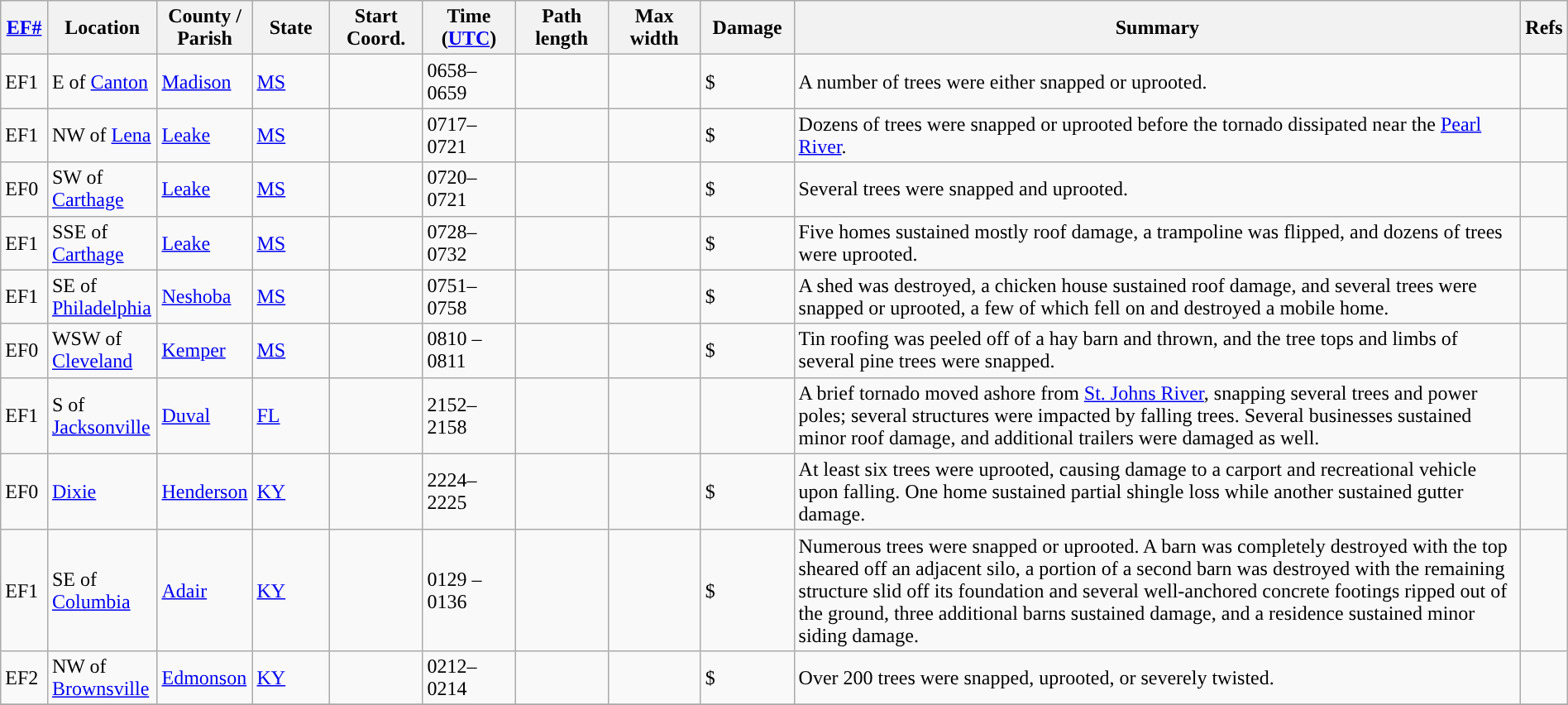<table class="wikitable sortable" style="width:100%;">
<tr>
<th scope="col" width="3%" align="center"><a href='#'>EF#</a></th>
<th scope="col" width="7%" align="center" class="unsortable">Location</th>
<th scope="col" width="6%" align="center" class="unsortable">County / Parish</th>
<th scope="col" width="5%" align="center">State</th>
<th scope="col" width="6%" align="center">Start Coord.</th>
<th scope="col" width="6%" align="center">Time (<a href='#'>UTC</a>)</th>
<th scope="col" width="6%" align="center">Path length</th>
<th scope="col" width="6%" align="center">Max width</th>
<th scope="col" width="6%" align="center">Damage</th>
<th scope="col" width="48%" class="unsortable" align="center">Summary</th>
<th scope="col" width="48%" class="unsortable" align="center">Refs</th>
</tr>
<tr>
<td>EF1</td>
<td>E of <a href='#'>Canton</a></td>
<td><a href='#'>Madison</a></td>
<td><a href='#'>MS</a></td>
<td></td>
<td>0658–0659</td>
<td></td>
<td></td>
<td>$</td>
<td>A number of trees were either snapped or uprooted.</td>
<td></td>
</tr>
<tr>
<td>EF1</td>
<td>NW of <a href='#'>Lena</a></td>
<td><a href='#'>Leake</a></td>
<td><a href='#'>MS</a></td>
<td></td>
<td>0717–0721</td>
<td></td>
<td></td>
<td>$</td>
<td>Dozens of trees were snapped or uprooted before the tornado dissipated near the <a href='#'>Pearl River</a>.</td>
<td></td>
</tr>
<tr>
<td>EF0</td>
<td>SW of <a href='#'>Carthage</a></td>
<td><a href='#'>Leake</a></td>
<td><a href='#'>MS</a></td>
<td></td>
<td>0720–0721</td>
<td></td>
<td></td>
<td>$</td>
<td>Several trees were snapped and uprooted.</td>
<td></td>
</tr>
<tr>
<td>EF1</td>
<td>SSE of <a href='#'>Carthage</a></td>
<td><a href='#'>Leake</a></td>
<td><a href='#'>MS</a></td>
<td></td>
<td>0728–0732</td>
<td></td>
<td></td>
<td>$</td>
<td>Five homes sustained mostly roof damage, a trampoline was flipped, and dozens of trees were uprooted.</td>
<td></td>
</tr>
<tr>
<td>EF1</td>
<td>SE of <a href='#'>Philadelphia</a></td>
<td><a href='#'>Neshoba</a></td>
<td><a href='#'>MS</a></td>
<td></td>
<td>0751–0758</td>
<td></td>
<td></td>
<td>$</td>
<td>A shed was destroyed, a chicken house sustained roof damage, and several trees were snapped or uprooted, a few of which fell on and destroyed a mobile home.</td>
<td></td>
</tr>
<tr>
<td>EF0</td>
<td>WSW of <a href='#'>Cleveland</a></td>
<td><a href='#'>Kemper</a></td>
<td><a href='#'>MS</a></td>
<td></td>
<td>0810 – 0811</td>
<td></td>
<td></td>
<td>$</td>
<td>Tin roofing was peeled off of a hay barn and thrown, and the tree tops and limbs of several pine trees were snapped.</td>
<td></td>
</tr>
<tr>
<td>EF1</td>
<td>S of <a href='#'>Jacksonville</a></td>
<td><a href='#'>Duval</a></td>
<td><a href='#'>FL</a></td>
<td></td>
<td>2152–2158</td>
<td></td>
<td></td>
<td></td>
<td>A brief tornado moved ashore from <a href='#'>St. Johns River</a>, snapping several trees and power poles; several structures were impacted by falling trees. Several businesses sustained minor roof damage, and additional trailers were damaged as well.</td>
<td></td>
</tr>
<tr>
<td>EF0</td>
<td><a href='#'>Dixie</a></td>
<td><a href='#'>Henderson</a></td>
<td><a href='#'>KY</a></td>
<td></td>
<td>2224–2225</td>
<td></td>
<td></td>
<td>$</td>
<td>At least six trees were uprooted, causing damage to a carport and recreational vehicle upon falling. One home sustained partial shingle loss while another sustained gutter damage.</td>
<td></td>
</tr>
<tr>
<td>EF1</td>
<td>SE of <a href='#'>Columbia</a></td>
<td><a href='#'>Adair</a></td>
<td><a href='#'>KY</a></td>
<td></td>
<td>0129 – 0136</td>
<td></td>
<td></td>
<td>$</td>
<td>Numerous trees were snapped or uprooted. A barn was completely destroyed with the top sheared off an adjacent silo, a portion of a second barn was destroyed with the remaining structure slid  off its foundation and several well-anchored concrete footings ripped out of the ground, three additional barns sustained damage, and a residence sustained minor siding damage.</td>
<td></td>
</tr>
<tr>
<td>EF2</td>
<td>NW of <a href='#'>Brownsville</a></td>
<td><a href='#'>Edmonson</a></td>
<td><a href='#'>KY</a></td>
<td></td>
<td>0212–0214</td>
<td></td>
<td></td>
<td>$</td>
<td>Over 200 trees were snapped, uprooted, or severely twisted.</td>
<td></td>
</tr>
<tr>
</tr>
</table>
